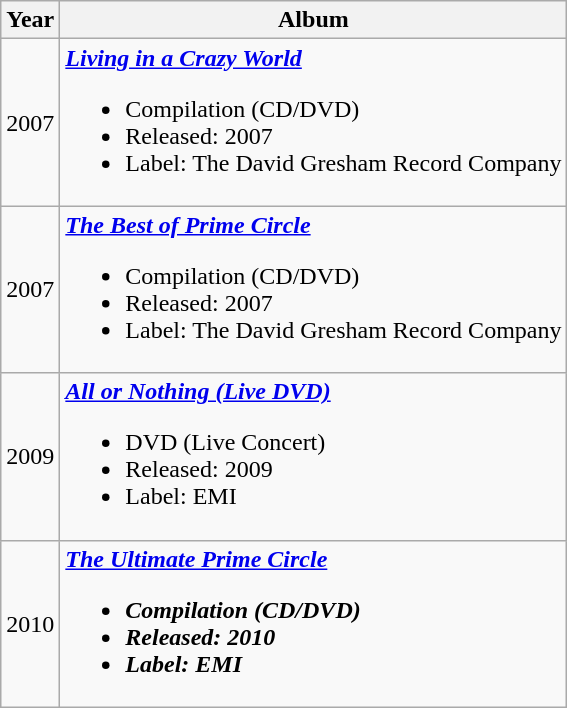<table class="wikitable">
<tr>
<th>Year</th>
<th>Album</th>
</tr>
<tr>
<td>2007</td>
<td><strong><em><a href='#'>Living in a Crazy World</a></em></strong><br><ul><li>Compilation (CD/DVD)</li><li>Released: 2007</li><li>Label: The David Gresham Record Company</li></ul></td>
</tr>
<tr>
<td>2007</td>
<td><strong><em><a href='#'>The Best of Prime Circle</a></em></strong><br><ul><li>Compilation (CD/DVD)</li><li>Released: 2007</li><li>Label: The David Gresham Record Company</li></ul></td>
</tr>
<tr>
<td>2009</td>
<td><strong><em><a href='#'>All or Nothing (Live DVD)</a></em></strong><br><ul><li>DVD (Live Concert)</li><li>Released: 2009</li><li>Label: EMI</li></ul></td>
</tr>
<tr>
<td>2010</td>
<td><strong><em><a href='#'>The Ultimate Prime Circle</a><strong> <em><br><ul><li>Compilation (CD/DVD)</li><li>Released: 2010</li><li>Label: EMI</li></ul></td>
</tr>
</table>
